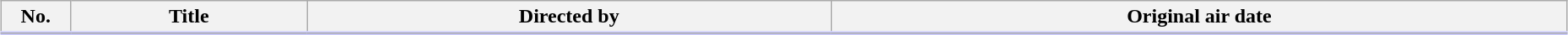<table class="wikitable" style="width:98%; margin:auto; background:#FFF;">
<tr style="border-bottom: 3px solid #CCF;">
<th style="width:3em;">No.</th>
<th>Title</th>
<th>Directed by</th>
<th>Original air date</th>
</tr>
<tr>
</tr>
</table>
